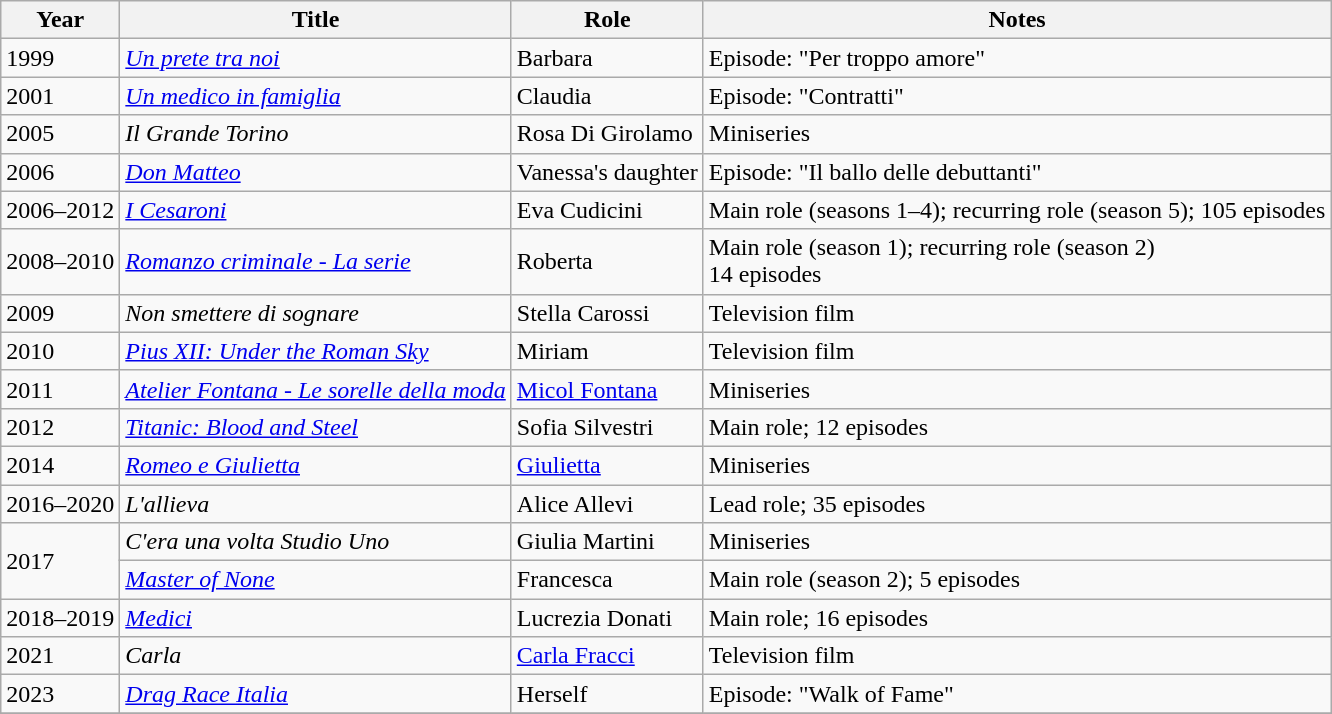<table class="wikitable sortable">
<tr>
<th>Year</th>
<th>Title</th>
<th>Role</th>
<th class="unsortable">Notes</th>
</tr>
<tr>
<td>1999</td>
<td><em><a href='#'>Un prete tra noi</a></em></td>
<td>Barbara</td>
<td>Episode: "Per troppo amore"</td>
</tr>
<tr>
<td>2001</td>
<td><em><a href='#'>Un medico in famiglia</a></em></td>
<td>Claudia</td>
<td>Episode: "Contratti"</td>
</tr>
<tr>
<td>2005</td>
<td><em>Il Grande Torino</em></td>
<td>Rosa Di Girolamo</td>
<td>Miniseries</td>
</tr>
<tr>
<td>2006</td>
<td><em><a href='#'>Don Matteo</a></em></td>
<td>Vanessa's daughter</td>
<td>Episode: "Il ballo delle debuttanti"</td>
</tr>
<tr>
<td>2006–2012</td>
<td><em><a href='#'>I Cesaroni</a></em></td>
<td>Eva Cudicini</td>
<td>Main role (seasons 1–4); recurring role (season 5); 105 episodes</td>
</tr>
<tr>
<td>2008–2010</td>
<td><em><a href='#'>Romanzo criminale - La serie</a></em></td>
<td>Roberta</td>
<td>Main role (season 1); recurring role (season 2) <br> 14 episodes</td>
</tr>
<tr>
<td>2009</td>
<td><em>Non smettere di sognare</em></td>
<td>Stella Carossi</td>
<td>Television film</td>
</tr>
<tr>
<td>2010</td>
<td><em><a href='#'>Pius XII: Under the Roman Sky</a></em></td>
<td>Miriam</td>
<td>Television film</td>
</tr>
<tr>
<td>2011</td>
<td><em><a href='#'>Atelier Fontana - Le sorelle della moda</a></em></td>
<td><a href='#'>Micol Fontana</a></td>
<td>Miniseries</td>
</tr>
<tr>
<td>2012</td>
<td><em><a href='#'>Titanic: Blood and Steel</a></em></td>
<td>Sofia Silvestri</td>
<td>Main role; 12 episodes</td>
</tr>
<tr>
<td>2014</td>
<td><em><a href='#'>Romeo e Giulietta</a></em></td>
<td><a href='#'>Giulietta</a></td>
<td>Miniseries</td>
</tr>
<tr>
<td>2016–2020</td>
<td><em>L'allieva</em></td>
<td>Alice Allevi</td>
<td>Lead role; 35 episodes</td>
</tr>
<tr>
<td rowspan="2">2017</td>
<td><em>C'era una volta Studio Uno</em></td>
<td>Giulia Martini</td>
<td>Miniseries</td>
</tr>
<tr>
<td><em><a href='#'>Master of None</a></em></td>
<td>Francesca</td>
<td>Main role (season 2); 5 episodes</td>
</tr>
<tr>
<td>2018–2019</td>
<td><em><a href='#'>Medici</a></em></td>
<td>Lucrezia Donati</td>
<td>Main role; 16 episodes</td>
</tr>
<tr>
<td>2021</td>
<td><em>Carla</em></td>
<td><a href='#'>Carla Fracci</a></td>
<td>Television film</td>
</tr>
<tr>
<td>2023</td>
<td><em><a href='#'>Drag Race Italia</a></em></td>
<td>Herself</td>
<td>Episode: "Walk of Fame"</td>
</tr>
<tr>
</tr>
</table>
